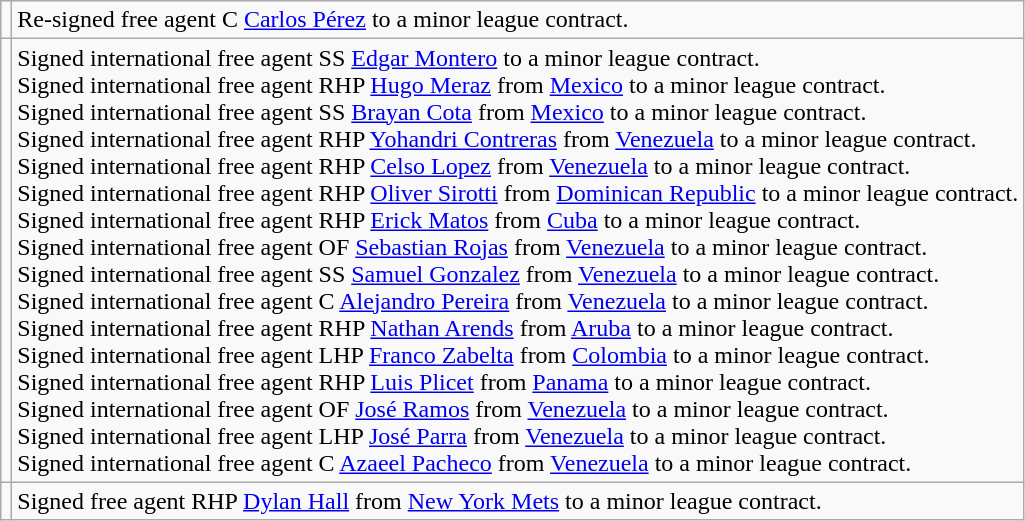<table class="wikitable">
<tr>
<td></td>
<td>Re-signed free agent C <a href='#'>Carlos Pérez</a> to a minor league contract.</td>
</tr>
<tr>
<td></td>
<td>Signed international free agent SS <a href='#'>Edgar Montero</a> to a minor league contract. <br> Signed international free agent RHP <a href='#'>Hugo Meraz</a> from <a href='#'>Mexico</a> to a minor league contract. <br> Signed international free agent SS <a href='#'>Brayan Cota</a> from <a href='#'>Mexico</a> to a minor league contract. <br> Signed international free agent RHP <a href='#'>Yohandri Contreras</a> from <a href='#'>Venezuela</a> to a minor league contract. <br> Signed international free agent RHP <a href='#'>Celso Lopez</a> from <a href='#'>Venezuela</a> to a minor league contract. <br> Signed international free agent RHP <a href='#'>Oliver Sirotti</a> from <a href='#'>Dominican Republic</a> to a minor league contract. <br> Signed international free agent RHP <a href='#'>Erick Matos</a> from <a href='#'>Cuba</a> to a minor league contract. <br> Signed international free agent OF <a href='#'>Sebastian Rojas</a> from <a href='#'>Venezuela</a> to a minor league contract. <br> Signed international free agent SS <a href='#'>Samuel Gonzalez</a> from <a href='#'>Venezuela</a> to a minor league contract. <br> Signed international free agent C <a href='#'>Alejandro Pereira</a> from <a href='#'>Venezuela</a> to a minor league contract. <br> Signed international free agent RHP <a href='#'>Nathan Arends</a> from <a href='#'>Aruba</a> to a minor league contract. <br> Signed international free agent LHP <a href='#'>Franco Zabelta</a> from <a href='#'>Colombia</a> to a minor league contract. <br> Signed international free agent RHP <a href='#'>Luis Plicet</a> from <a href='#'>Panama</a> to a minor league contract. <br> Signed international free agent OF <a href='#'>José Ramos</a> from <a href='#'>Venezuela</a> to a minor league contract. <br> Signed international free agent LHP <a href='#'>José Parra</a> from <a href='#'>Venezuela</a> to a minor league contract. <br> Signed international free agent C <a href='#'>Azaeel Pacheco</a> from <a href='#'>Venezuela</a> to a minor league contract.</td>
</tr>
<tr>
<td></td>
<td>Signed free agent RHP <a href='#'>Dylan Hall</a> from <a href='#'>New York Mets</a> to a minor league contract.</td>
</tr>
</table>
